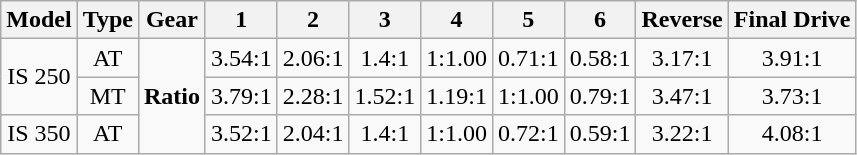<table class=wikitable style="text-align: center;">
<tr>
<th>Model</th>
<th>Type</th>
<th>Gear</th>
<th>1</th>
<th>2</th>
<th>3</th>
<th>4</th>
<th>5</th>
<th>6</th>
<th>Reverse</th>
<th>Final Drive</th>
</tr>
<tr>
<td rowspan=2>IS 250</td>
<td>AT</td>
<td rowspan=3><strong>Ratio</strong></td>
<td>3.54:1</td>
<td>2.06:1</td>
<td>1.4:1</td>
<td>1:1.00</td>
<td>0.71:1</td>
<td>0.58:1</td>
<td>3.17:1</td>
<td>3.91:1</td>
</tr>
<tr>
<td>MT</td>
<td>3.79:1</td>
<td>2.28:1</td>
<td>1.52:1</td>
<td>1.19:1</td>
<td>1:1.00</td>
<td>0.79:1</td>
<td>3.47:1</td>
<td>3.73:1</td>
</tr>
<tr>
<td>IS 350</td>
<td>AT</td>
<td>3.52:1</td>
<td>2.04:1</td>
<td>1.4:1</td>
<td>1:1.00</td>
<td>0.72:1</td>
<td>0.59:1</td>
<td>3.22:1</td>
<td>4.08:1</td>
</tr>
</table>
